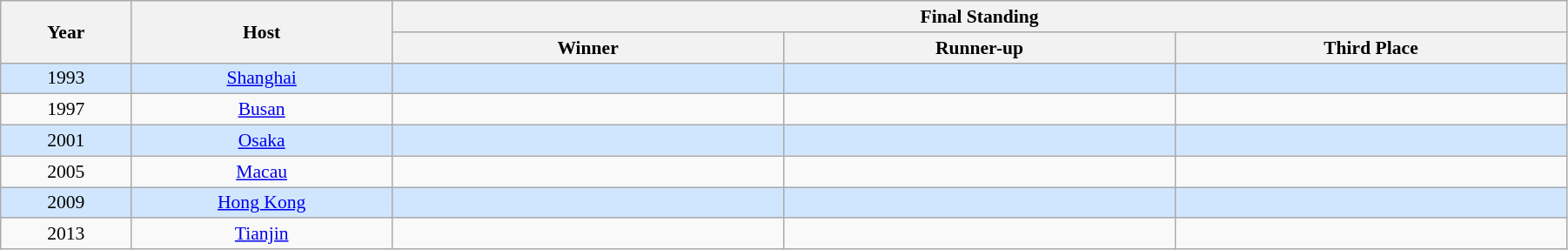<table class="wikitable" style="font-size:90%; width: 95%; text-align: center;">
<tr>
<th rowspan=2 width=5%>Year</th>
<th rowspan=2 width=10%>Host</th>
<th colspan=3>Final Standing</th>
</tr>
<tr>
<th width=15%>Winner</th>
<th width=15%>Runner-up</th>
<th width=15%>Third Place</th>
</tr>
<tr style="background: #D0E6FF;">
<td>1993</td>
<td><a href='#'>Shanghai</a> <br></td>
<td><strong></strong></td>
<td></td>
<td></td>
</tr>
<tr>
<td>1997</td>
<td><a href='#'>Busan</a><br></td>
<td><strong></strong></td>
<td></td>
<td></td>
</tr>
<tr style="background: #D0E6FF;">
<td>2001</td>
<td><a href='#'>Osaka</a><br></td>
<td><strong></strong></td>
<td></td>
<td></td>
</tr>
<tr>
<td>2005</td>
<td><a href='#'>Macau</a><br></td>
<td><strong></strong></td>
<td></td>
<td></td>
</tr>
<tr style="background: #D0E6FF;">
<td>2009</td>
<td><a href='#'>Hong Kong</a><br></td>
<td><strong></strong></td>
<td></td>
<td></td>
</tr>
<tr>
<td>2013</td>
<td><a href='#'>Tianjin</a><br></td>
<td><strong></strong></td>
<td></td>
<td></td>
</tr>
</table>
